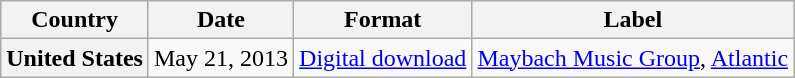<table class="wikitable plainrowheaders">
<tr>
<th scope="col">Country</th>
<th scope="col">Date</th>
<th scope="col">Format</th>
<th scope="col">Label</th>
</tr>
<tr>
<th scope="row">United States</th>
<td>May 21, 2013</td>
<td><a href='#'>Digital download</a></td>
<td><a href='#'>Maybach Music Group</a>, <a href='#'>Atlantic</a></td>
</tr>
</table>
